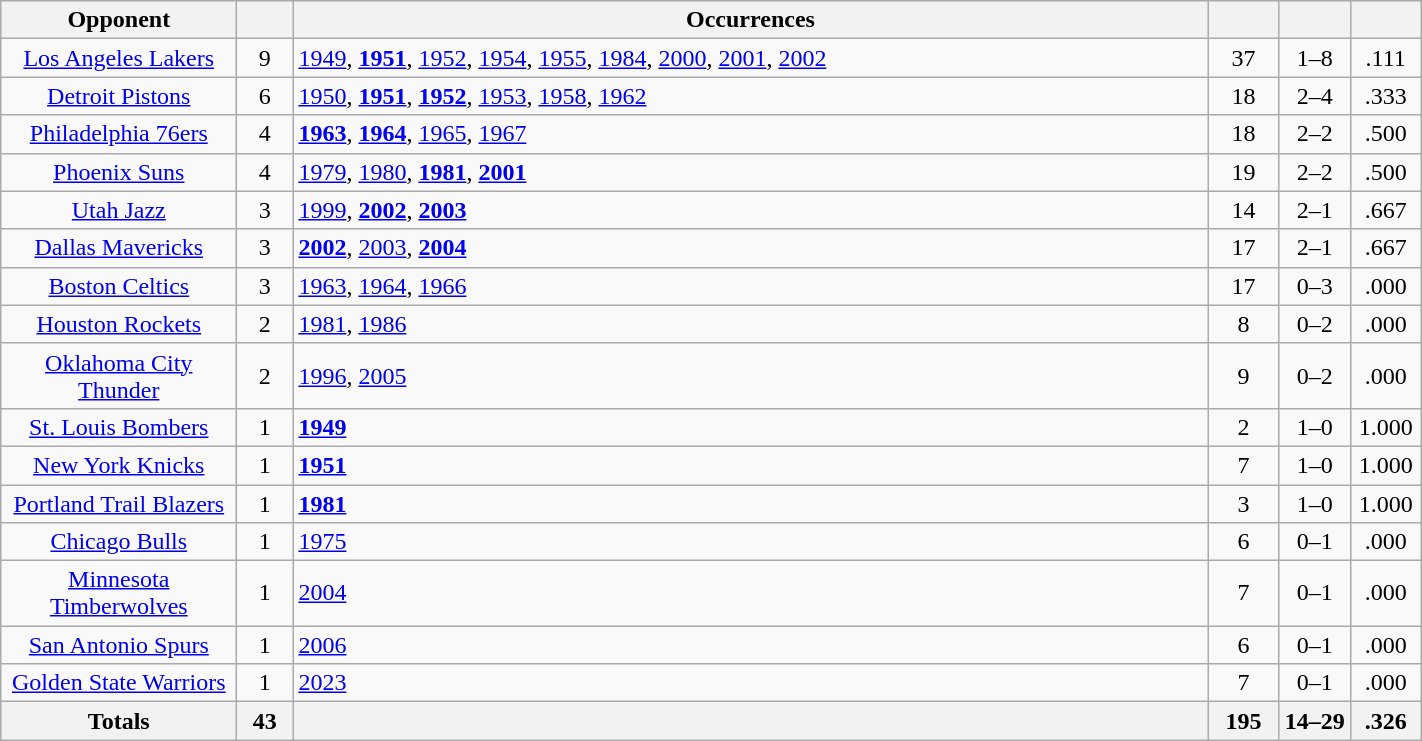<table class="wikitable sortable" style="text-align: center; width: 75%;">
<tr>
<th width="150">Opponent</th>
<th width="30"></th>
<th>Occurrences</th>
<th width="40"></th>
<th width="40"></th>
<th width="40"></th>
</tr>
<tr>
<td><a href='#'>Los Angeles Lakers</a></td>
<td>9</td>
<td align=left><a href='#'>1949</a>, <strong><a href='#'>1951</a></strong>, <a href='#'>1952</a>, <a href='#'>1954</a>, <a href='#'>1955</a>, <a href='#'>1984</a>, <a href='#'>2000</a>, <a href='#'>2001</a>, <a href='#'>2002</a></td>
<td>37</td>
<td>1–8</td>
<td>.111</td>
</tr>
<tr>
<td><a href='#'>Detroit Pistons</a></td>
<td>6</td>
<td align=left><a href='#'>1950</a>, <strong><a href='#'>1951</a></strong>, <strong><a href='#'>1952</a></strong>, <a href='#'>1953</a>, <a href='#'>1958</a>, <a href='#'>1962</a></td>
<td>18</td>
<td>2–4</td>
<td>.333</td>
</tr>
<tr>
<td><a href='#'>Philadelphia 76ers</a></td>
<td>4</td>
<td align=left><strong><a href='#'>1963</a></strong>, <strong><a href='#'>1964</a></strong>, <a href='#'>1965</a>, <a href='#'>1967</a></td>
<td>18</td>
<td>2–2</td>
<td>.500</td>
</tr>
<tr>
<td><a href='#'>Phoenix Suns</a></td>
<td>4</td>
<td align=left><a href='#'>1979</a>, <a href='#'>1980</a>, <strong><a href='#'>1981</a></strong>, <strong><a href='#'>2001</a></strong></td>
<td>19</td>
<td>2–2</td>
<td>.500</td>
</tr>
<tr>
<td><a href='#'>Utah Jazz</a></td>
<td>3</td>
<td align=left><a href='#'>1999</a>, <strong><a href='#'>2002</a></strong>, <strong><a href='#'>2003</a></strong></td>
<td>14</td>
<td>2–1</td>
<td>.667</td>
</tr>
<tr>
<td><a href='#'>Dallas Mavericks</a></td>
<td>3</td>
<td align=left><strong><a href='#'>2002</a></strong>, <a href='#'>2003</a>, <strong><a href='#'>2004</a></strong></td>
<td>17</td>
<td>2–1</td>
<td>.667</td>
</tr>
<tr>
<td><a href='#'>Boston Celtics</a></td>
<td>3</td>
<td align=left><a href='#'>1963</a>, <a href='#'>1964</a>, <a href='#'>1966</a></td>
<td>17</td>
<td>0–3</td>
<td>.000</td>
</tr>
<tr>
<td><a href='#'>Houston Rockets</a></td>
<td>2</td>
<td align=left><a href='#'>1981</a>, <a href='#'>1986</a></td>
<td>8</td>
<td>0–2</td>
<td>.000</td>
</tr>
<tr>
<td><a href='#'>Oklahoma City Thunder</a></td>
<td>2</td>
<td align=left><a href='#'>1996</a>, <a href='#'>2005</a></td>
<td>9</td>
<td>0–2</td>
<td>.000</td>
</tr>
<tr>
<td><a href='#'>St. Louis Bombers</a></td>
<td>1</td>
<td align=left><strong><a href='#'>1949</a></strong></td>
<td>2</td>
<td>1–0</td>
<td>1.000</td>
</tr>
<tr>
<td><a href='#'>New York Knicks</a></td>
<td>1</td>
<td align=left><strong><a href='#'>1951</a></strong></td>
<td>7</td>
<td>1–0</td>
<td>1.000</td>
</tr>
<tr>
<td><a href='#'>Portland Trail Blazers</a></td>
<td>1</td>
<td align=left><strong><a href='#'>1981</a></strong></td>
<td>3</td>
<td>1–0</td>
<td>1.000</td>
</tr>
<tr>
<td><a href='#'>Chicago Bulls</a></td>
<td>1</td>
<td align=left><a href='#'>1975</a></td>
<td>6</td>
<td>0–1</td>
<td>.000</td>
</tr>
<tr>
<td><a href='#'>Minnesota Timberwolves</a></td>
<td>1</td>
<td align=left><a href='#'>2004</a></td>
<td>7</td>
<td>0–1</td>
<td>.000</td>
</tr>
<tr>
<td><a href='#'>San Antonio Spurs</a></td>
<td>1</td>
<td align=left><a href='#'>2006</a></td>
<td>6</td>
<td>0–1</td>
<td>.000</td>
</tr>
<tr>
<td><a href='#'>Golden State Warriors</a></td>
<td>1</td>
<td align=left><a href='#'>2023</a></td>
<td>7</td>
<td>0–1</td>
<td>.000</td>
</tr>
<tr>
<th width="150">Totals</th>
<th width="30">43</th>
<th></th>
<th width="40">195</th>
<th width="40">14–29</th>
<th width="40">.326</th>
</tr>
</table>
